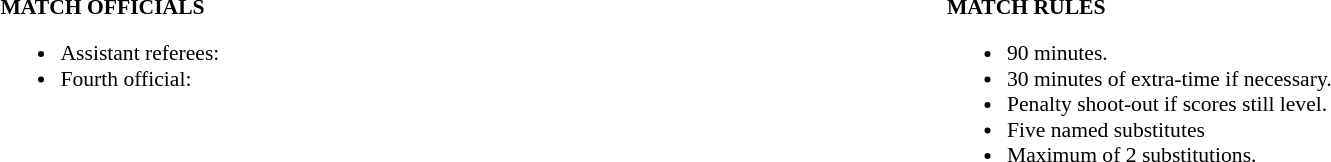<table width=100% style="font-size: 90%">
<tr>
<td width=50% valign=top><br><strong>MATCH OFFICIALS</strong><ul><li>Assistant referees:</li><li>Fourth official:</li></ul></td>
<td width=50% valign=top><br><strong>MATCH RULES</strong><ul><li>90 minutes.</li><li>30 minutes of extra-time if necessary.</li><li>Penalty shoot-out if scores still level.</li><li>Five named substitutes</li><li>Maximum of 2 substitutions.</li></ul></td>
</tr>
</table>
